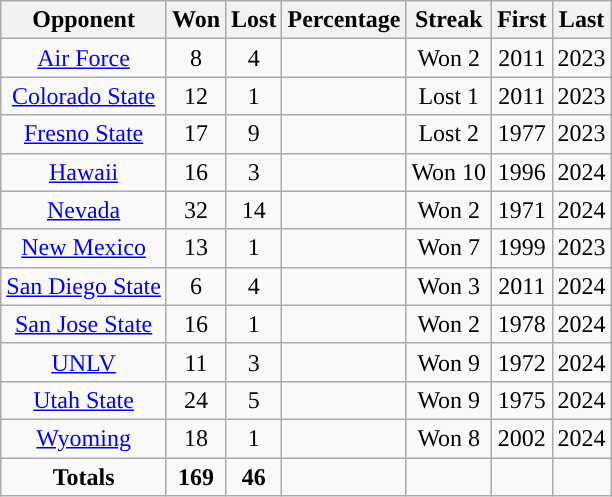<table class="wikitable" style="text-align:center">
<tr>
<th>Opponent</th>
<th>Won</th>
<th>Lost</th>
<th>Percentage</th>
<th>Streak</th>
<th>First</th>
<th>Last</th>
</tr>
<tr style="text-align:center;">
<td><a href='#'>Air Force</a></td>
<td>8</td>
<td>4</td>
<td></td>
<td>Won 2</td>
<td>2011</td>
<td>2023</td>
</tr>
<tr style="text-align:center;">
<td><a href='#'>Colorado State</a></td>
<td>12</td>
<td>1</td>
<td></td>
<td>Lost 1</td>
<td>2011</td>
<td>2023</td>
</tr>
<tr style="text-align:center;">
<td><a href='#'>Fresno State</a></td>
<td>17</td>
<td>9</td>
<td></td>
<td>Lost 2</td>
<td>1977</td>
<td>2023</td>
</tr>
<tr style="text-align:center;">
<td><a href='#'>Hawaii</a></td>
<td>16</td>
<td>3</td>
<td></td>
<td>Won 10</td>
<td>1996</td>
<td>2024</td>
</tr>
<tr style="text-align:center;">
<td><a href='#'>Nevada</a></td>
<td>32</td>
<td>14</td>
<td></td>
<td>Won 2</td>
<td>1971</td>
<td>2024</td>
</tr>
<tr style="text-align:center;">
<td><a href='#'>New Mexico</a></td>
<td>13</td>
<td>1</td>
<td></td>
<td>Won 7</td>
<td>1999</td>
<td>2023</td>
</tr>
<tr style="text-align:center;">
<td><a href='#'>San Diego State</a></td>
<td>6</td>
<td>4</td>
<td></td>
<td>Won 3</td>
<td>2011</td>
<td>2024</td>
</tr>
<tr style="text-align:center;">
<td><a href='#'>San Jose State</a></td>
<td>16</td>
<td>1</td>
<td></td>
<td>Won 2</td>
<td>1978</td>
<td>2024</td>
</tr>
<tr style="text-align:center;">
<td><a href='#'>UNLV</a></td>
<td>11</td>
<td>3</td>
<td></td>
<td>Won 9</td>
<td>1972</td>
<td>2024</td>
</tr>
<tr style="text-align:center;">
<td><a href='#'>Utah State</a></td>
<td>24</td>
<td>5</td>
<td></td>
<td>Won 9</td>
<td>1975</td>
<td>2024</td>
</tr>
<tr style="text-align:center;">
<td><a href='#'>Wyoming</a></td>
<td>18</td>
<td>1</td>
<td></td>
<td>Won 8</td>
<td>2002</td>
<td>2024</td>
</tr>
<tr class="unsortable" style="text-align:center; ">
<td><strong>Totals</strong></td>
<td><strong>169</strong></td>
<td><strong>46</strong></td>
<td><strong></strong></td>
<td></td>
<td></td>
<td></td>
</tr>
</table>
